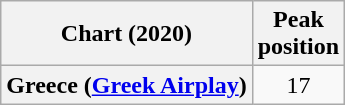<table class="wikitable sortable plainrowheaders" style="text-align:center">
<tr>
<th>Chart (2020)</th>
<th>Peak<br>position</th>
</tr>
<tr>
<th scope="row">Greece (<a href='#'>Greek Airplay</a>)</th>
<td>17</td>
</tr>
</table>
